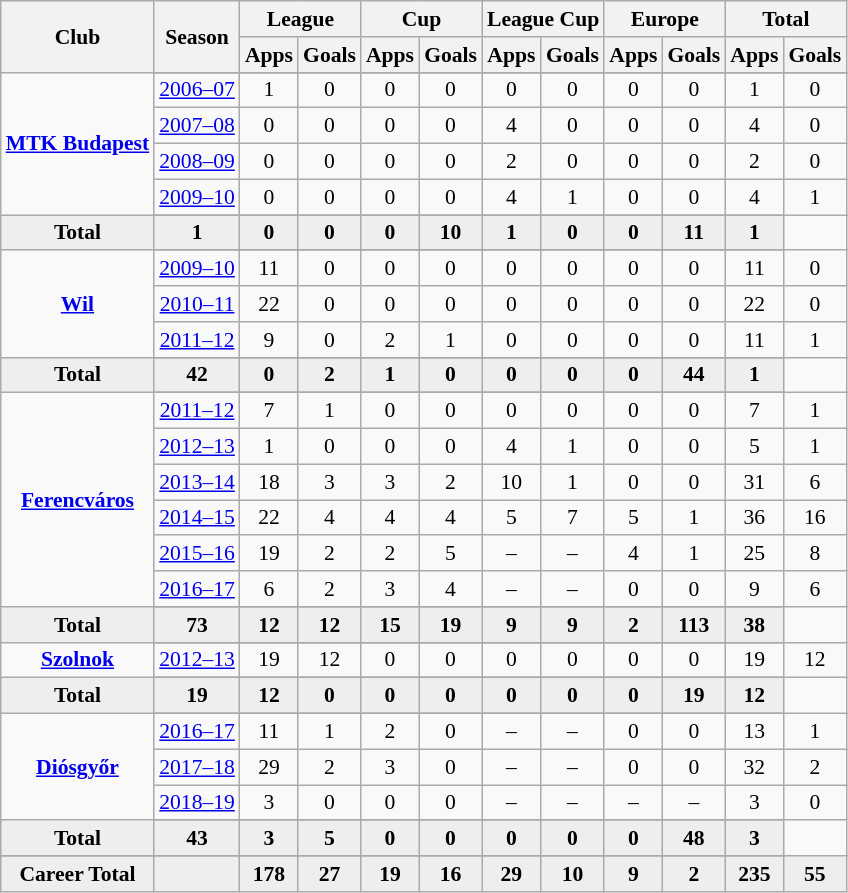<table class="wikitable" style="font-size:90%; text-align: center;">
<tr>
<th rowspan="2">Club</th>
<th rowspan="2">Season</th>
<th colspan="2">League</th>
<th colspan="2">Cup</th>
<th colspan="2">League Cup</th>
<th colspan="2">Europe</th>
<th colspan="2">Total</th>
</tr>
<tr>
<th>Apps</th>
<th>Goals</th>
<th>Apps</th>
<th>Goals</th>
<th>Apps</th>
<th>Goals</th>
<th>Apps</th>
<th>Goals</th>
<th>Apps</th>
<th>Goals</th>
</tr>
<tr ||-||-||-|->
<td rowspan="6" valign="center"><strong><a href='#'>MTK Budapest</a></strong></td>
</tr>
<tr>
<td><a href='#'>2006–07</a></td>
<td>1</td>
<td>0</td>
<td>0</td>
<td>0</td>
<td>0</td>
<td>0</td>
<td>0</td>
<td>0</td>
<td>1</td>
<td>0</td>
</tr>
<tr>
<td><a href='#'>2007–08</a></td>
<td>0</td>
<td>0</td>
<td>0</td>
<td>0</td>
<td>4</td>
<td>0</td>
<td>0</td>
<td>0</td>
<td>4</td>
<td>0</td>
</tr>
<tr>
<td><a href='#'>2008–09</a></td>
<td>0</td>
<td>0</td>
<td>0</td>
<td>0</td>
<td>2</td>
<td>0</td>
<td>0</td>
<td>0</td>
<td>2</td>
<td>0</td>
</tr>
<tr>
<td><a href='#'>2009–10</a></td>
<td>0</td>
<td>0</td>
<td>0</td>
<td>0</td>
<td>4</td>
<td>1</td>
<td>0</td>
<td>0</td>
<td>4</td>
<td>1</td>
</tr>
<tr>
</tr>
<tr style="font-weight:bold; background-color:#eeeeee;">
<td>Total</td>
<td>1</td>
<td>0</td>
<td>0</td>
<td>0</td>
<td>10</td>
<td>1</td>
<td>0</td>
<td>0</td>
<td>11</td>
<td>1</td>
</tr>
<tr>
<td rowspan="5" valign="center"><strong><a href='#'>Wil</a></strong></td>
</tr>
<tr>
<td><a href='#'>2009–10</a></td>
<td>11</td>
<td>0</td>
<td>0</td>
<td>0</td>
<td>0</td>
<td>0</td>
<td>0</td>
<td>0</td>
<td>11</td>
<td>0</td>
</tr>
<tr>
<td><a href='#'>2010–11</a></td>
<td>22</td>
<td>0</td>
<td>0</td>
<td>0</td>
<td>0</td>
<td>0</td>
<td>0</td>
<td>0</td>
<td>22</td>
<td>0</td>
</tr>
<tr>
<td><a href='#'>2011–12</a></td>
<td>9</td>
<td>0</td>
<td>2</td>
<td>1</td>
<td>0</td>
<td>0</td>
<td>0</td>
<td>0</td>
<td>11</td>
<td>1</td>
</tr>
<tr>
</tr>
<tr style="font-weight:bold; background-color:#eeeeee;">
<td>Total</td>
<td>42</td>
<td>0</td>
<td>2</td>
<td>1</td>
<td>0</td>
<td>0</td>
<td>0</td>
<td>0</td>
<td>44</td>
<td>1</td>
</tr>
<tr>
<td rowspan="8" valign="center"><strong><a href='#'>Ferencváros</a></strong></td>
</tr>
<tr>
<td><a href='#'>2011–12</a></td>
<td>7</td>
<td>1</td>
<td>0</td>
<td>0</td>
<td>0</td>
<td>0</td>
<td>0</td>
<td>0</td>
<td>7</td>
<td>1</td>
</tr>
<tr>
<td><a href='#'>2012–13</a></td>
<td>1</td>
<td>0</td>
<td>0</td>
<td>0</td>
<td>4</td>
<td>1</td>
<td>0</td>
<td>0</td>
<td>5</td>
<td>1</td>
</tr>
<tr>
<td><a href='#'>2013–14</a></td>
<td>18</td>
<td>3</td>
<td>3</td>
<td>2</td>
<td>10</td>
<td>1</td>
<td>0</td>
<td>0</td>
<td>31</td>
<td>6</td>
</tr>
<tr>
<td><a href='#'>2014–15</a></td>
<td>22</td>
<td>4</td>
<td>4</td>
<td>4</td>
<td>5</td>
<td>7</td>
<td>5</td>
<td>1</td>
<td>36</td>
<td>16</td>
</tr>
<tr>
<td><a href='#'>2015–16</a></td>
<td>19</td>
<td>2</td>
<td>2</td>
<td>5</td>
<td>–</td>
<td>–</td>
<td>4</td>
<td>1</td>
<td>25</td>
<td>8</td>
</tr>
<tr>
<td><a href='#'>2016–17</a></td>
<td>6</td>
<td>2</td>
<td>3</td>
<td>4</td>
<td>–</td>
<td>–</td>
<td>0</td>
<td>0</td>
<td>9</td>
<td>6</td>
</tr>
<tr>
</tr>
<tr style="font-weight:bold; background-color:#eeeeee;">
<td>Total</td>
<td>73</td>
<td>12</td>
<td>12</td>
<td>15</td>
<td>19</td>
<td>9</td>
<td>9</td>
<td>2</td>
<td>113</td>
<td>38</td>
</tr>
<tr>
<td rowspan="3" valign="center"><strong><a href='#'>Szolnok</a></strong></td>
</tr>
<tr>
<td><a href='#'>2012–13</a></td>
<td>19</td>
<td>12</td>
<td>0</td>
<td>0</td>
<td>0</td>
<td>0</td>
<td>0</td>
<td>0</td>
<td>19</td>
<td>12</td>
</tr>
<tr>
</tr>
<tr style="font-weight:bold; background-color:#eeeeee;">
<td>Total</td>
<td>19</td>
<td>12</td>
<td>0</td>
<td>0</td>
<td>0</td>
<td>0</td>
<td>0</td>
<td>0</td>
<td>19</td>
<td>12</td>
</tr>
<tr>
<td rowspan="5" valign="center"><strong><a href='#'>Diósgyőr</a></strong></td>
</tr>
<tr>
<td><a href='#'>2016–17</a></td>
<td>11</td>
<td>1</td>
<td>2</td>
<td>0</td>
<td>–</td>
<td>–</td>
<td>0</td>
<td>0</td>
<td>13</td>
<td>1</td>
</tr>
<tr>
<td><a href='#'>2017–18</a></td>
<td>29</td>
<td>2</td>
<td>3</td>
<td>0</td>
<td>–</td>
<td>–</td>
<td>0</td>
<td>0</td>
<td>32</td>
<td>2</td>
</tr>
<tr>
<td><a href='#'>2018–19</a></td>
<td>3</td>
<td>0</td>
<td>0</td>
<td>0</td>
<td>–</td>
<td>–</td>
<td>–</td>
<td>–</td>
<td>3</td>
<td>0</td>
</tr>
<tr>
</tr>
<tr style="font-weight:bold; background-color:#eeeeee;">
<td>Total</td>
<td>43</td>
<td>3</td>
<td>5</td>
<td>0</td>
<td>0</td>
<td>0</td>
<td>0</td>
<td>0</td>
<td>48</td>
<td>3</td>
</tr>
<tr>
</tr>
<tr style="font-weight:bold; background-color:#eeeeee;">
<td rowspan="2" valign="top"><strong>Career Total</strong></td>
<td></td>
<td><strong>178</strong></td>
<td><strong>27</strong></td>
<td><strong>19</strong></td>
<td><strong>16</strong></td>
<td><strong>29</strong></td>
<td><strong>10</strong></td>
<td><strong>9</strong></td>
<td><strong>2</strong></td>
<td><strong>235</strong></td>
<td><strong>55</strong></td>
</tr>
</table>
